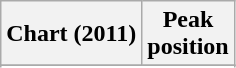<table class="wikitable sortable plainrowheaders">
<tr>
<th>Chart (2011)</th>
<th>Peak<br>position</th>
</tr>
<tr>
</tr>
<tr>
</tr>
<tr>
</tr>
</table>
